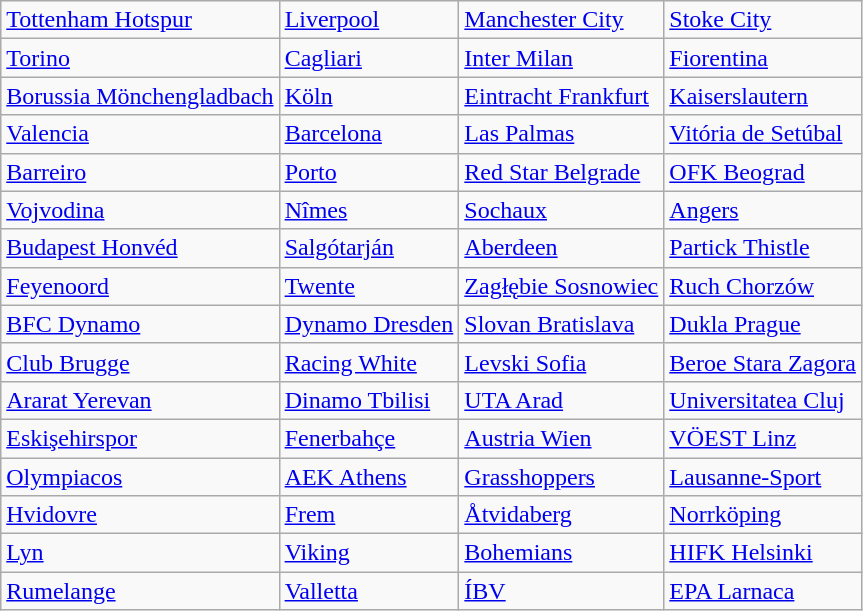<table class="wikitable">
<tr>
<td> <a href='#'>Tottenham Hotspur</a> </td>
<td> <a href='#'>Liverpool</a> </td>
<td> <a href='#'>Manchester City</a> </td>
<td> <a href='#'>Stoke City</a> </td>
</tr>
<tr>
<td> <a href='#'>Torino</a> </td>
<td> <a href='#'>Cagliari</a> </td>
<td> <a href='#'>Inter Milan</a> </td>
<td> <a href='#'>Fiorentina</a> </td>
</tr>
<tr>
<td> <a href='#'>Borussia Mönchengladbach</a> </td>
<td> <a href='#'>Köln</a> </td>
<td> <a href='#'>Eintracht Frankfurt</a> </td>
<td> <a href='#'>Kaiserslautern</a> </td>
</tr>
<tr>
<td> <a href='#'>Valencia</a> </td>
<td> <a href='#'>Barcelona</a> </td>
<td> <a href='#'>Las Palmas</a> </td>
<td> <a href='#'>Vitória de Setúbal</a> </td>
</tr>
<tr>
<td> <a href='#'>Barreiro</a> </td>
<td> <a href='#'>Porto</a> </td>
<td> <a href='#'>Red Star Belgrade</a> </td>
<td> <a href='#'>OFK Beograd</a> </td>
</tr>
<tr>
<td> <a href='#'>Vojvodina</a> </td>
<td> <a href='#'>Nîmes</a> </td>
<td> <a href='#'>Sochaux</a> </td>
<td> <a href='#'>Angers</a> </td>
</tr>
<tr>
<td> <a href='#'>Budapest Honvéd</a> </td>
<td> <a href='#'>Salgótarján</a> </td>
<td> <a href='#'>Aberdeen</a> </td>
<td> <a href='#'>Partick Thistle</a> </td>
</tr>
<tr>
<td> <a href='#'>Feyenoord</a> </td>
<td> <a href='#'>Twente</a> </td>
<td> <a href='#'>Zagłębie Sosnowiec</a> </td>
<td> <a href='#'>Ruch Chorzów</a> </td>
</tr>
<tr>
<td> <a href='#'>BFC Dynamo</a> </td>
<td> <a href='#'>Dynamo Dresden</a> </td>
<td> <a href='#'>Slovan Bratislava</a> </td>
<td> <a href='#'>Dukla Prague</a> </td>
</tr>
<tr>
<td> <a href='#'>Club Brugge</a> </td>
<td> <a href='#'>Racing White</a> </td>
<td> <a href='#'>Levski Sofia</a> </td>
<td> <a href='#'>Beroe Stara Zagora</a> </td>
</tr>
<tr>
<td> <a href='#'>Ararat Yerevan</a> </td>
<td> <a href='#'>Dinamo Tbilisi</a> </td>
<td> <a href='#'>UTA Arad</a> </td>
<td> <a href='#'>Universitatea Cluj</a> </td>
</tr>
<tr>
<td> <a href='#'>Eskişehirspor</a> </td>
<td> <a href='#'>Fenerbahçe</a> </td>
<td> <a href='#'>Austria Wien</a> </td>
<td> <a href='#'>VÖEST Linz</a> </td>
</tr>
<tr>
<td> <a href='#'>Olympiacos</a> </td>
<td> <a href='#'>AEK Athens</a> </td>
<td> <a href='#'>Grasshoppers</a> </td>
<td> <a href='#'>Lausanne-Sport</a> </td>
</tr>
<tr>
<td> <a href='#'>Hvidovre</a> </td>
<td> <a href='#'>Frem</a> </td>
<td> <a href='#'>Åtvidaberg</a> </td>
<td> <a href='#'>Norrköping</a> </td>
</tr>
<tr>
<td> <a href='#'>Lyn</a> </td>
<td> <a href='#'>Viking</a> </td>
<td> <a href='#'>Bohemians</a> </td>
<td> <a href='#'>HIFK Helsinki</a> </td>
</tr>
<tr>
<td> <a href='#'>Rumelange</a> </td>
<td> <a href='#'>Valletta</a> </td>
<td> <a href='#'>ÍBV</a> </td>
<td> <a href='#'>EPA Larnaca</a> </td>
</tr>
</table>
